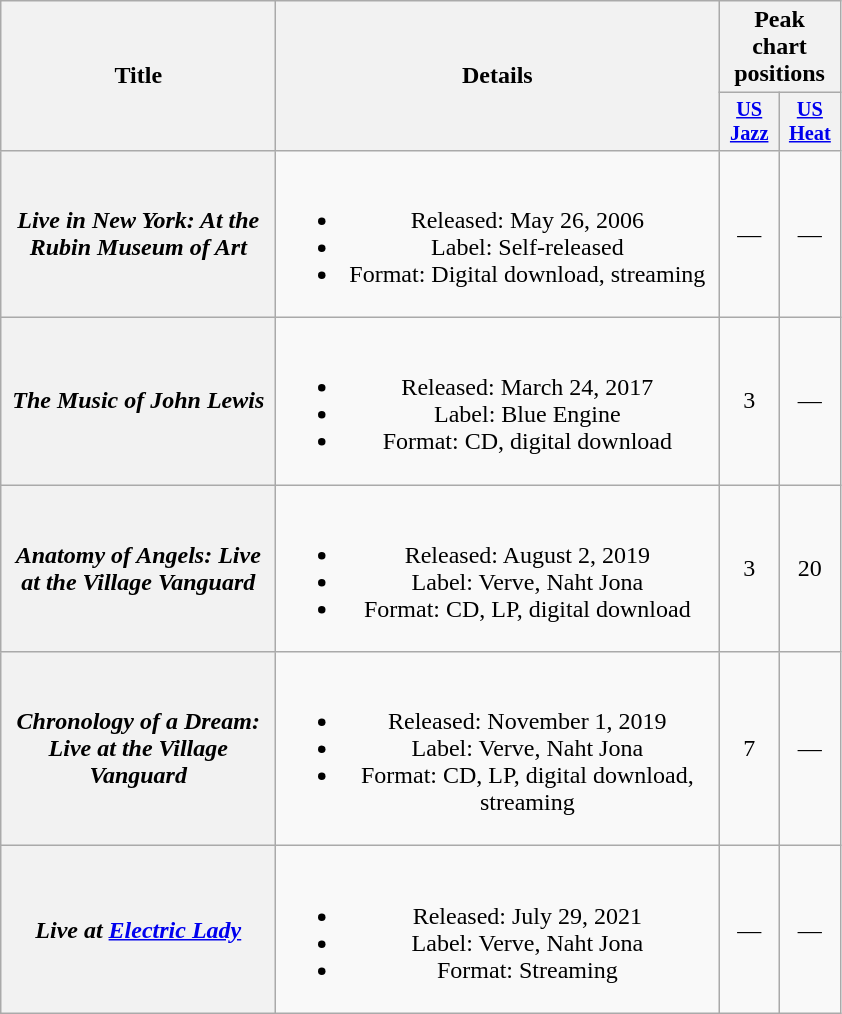<table class="wikitable plainrowheaders" style="text-align:center;">
<tr>
<th scope="col" rowspan="2" style="width:11em;">Title</th>
<th scope="col" rowspan="2" style="width:18em;">Details</th>
<th scope="col" colspan="2">Peak chart positions</th>
</tr>
<tr>
<th scope="col" style="width:2.5em;font-size:85%;"><a href='#'>US<br>Jazz</a><br></th>
<th scope="col" style="width:2.5em;font-size:85%;"><a href='#'>US<br>Heat</a><br></th>
</tr>
<tr>
<th scope="row"><em>Live in New York: At the Rubin Museum of Art</em></th>
<td><br><ul><li>Released: May 26, 2006</li><li>Label: Self-released</li><li>Format: Digital download, streaming</li></ul></td>
<td>—</td>
<td>—</td>
</tr>
<tr>
<th scope="row"><em>The Music of John Lewis</em><br></th>
<td><br><ul><li>Released: March 24, 2017</li><li>Label: Blue Engine</li><li>Format: CD, digital download</li></ul></td>
<td>3</td>
<td>—</td>
</tr>
<tr>
<th scope="row"><em>Anatomy of Angels: Live at the Village Vanguard</em></th>
<td><br><ul><li>Released: August 2, 2019</li><li>Label: Verve, Naht Jona</li><li>Format: CD, LP, digital download</li></ul></td>
<td>3</td>
<td>20</td>
</tr>
<tr>
<th scope="row"><em>Chronology of a Dream: Live at the Village Vanguard</em></th>
<td><br><ul><li>Released: November 1, 2019</li><li>Label: Verve, Naht Jona</li><li>Format: CD, LP, digital download, streaming</li></ul></td>
<td>7</td>
<td>—</td>
</tr>
<tr>
<th scope="row"><em>Live at <a href='#'>Electric Lady</a></em></th>
<td><br><ul><li>Released: July 29, 2021</li><li>Label: Verve, Naht Jona</li><li>Format: Streaming</li></ul></td>
<td>—</td>
<td>—</td>
</tr>
</table>
